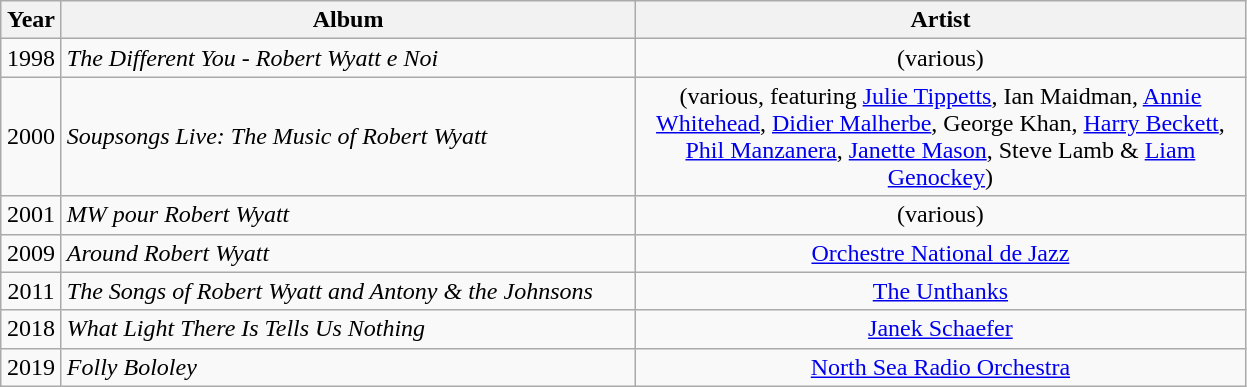<table class="wikitable sortable" style="text-align:center">
<tr>
<th width=33>Year</th>
<th width=375>Album</th>
<th width=400>Artist</th>
</tr>
<tr>
<td>1998</td>
<td style="text-align:left"><em>The Different You - Robert Wyatt e Noi</em></td>
<td>(various)</td>
</tr>
<tr>
<td>2000</td>
<td style="text-align:left"><em>Soupsongs Live: The Music of Robert Wyatt</em></td>
<td>(various, featuring <a href='#'>Julie Tippetts</a>, Ian Maidman, <a href='#'>Annie Whitehead</a>, <a href='#'>Didier Malherbe</a>, George Khan, <a href='#'>Harry Beckett</a>, <a href='#'>Phil Manzanera</a>, <a href='#'>Janette Mason</a>, Steve Lamb & <a href='#'>Liam Genockey</a>)</td>
</tr>
<tr>
<td>2001</td>
<td style="text-align:left"><em>MW pour Robert Wyatt</em></td>
<td>(various)</td>
</tr>
<tr>
<td>2009</td>
<td style="text-align:left"><em>Around Robert Wyatt</em></td>
<td><a href='#'>Orchestre National de Jazz</a></td>
</tr>
<tr>
<td>2011</td>
<td style="text-align:left"><em>The Songs of Robert Wyatt and Antony & the Johnsons</em></td>
<td><a href='#'>The Unthanks</a></td>
</tr>
<tr>
<td>2018</td>
<td style="text-align:left"><em>What Light There Is Tells Us Nothing</em></td>
<td><a href='#'>Janek Schaefer</a></td>
</tr>
<tr>
<td>2019</td>
<td style="text-align:left"><em>Folly Bololey</em></td>
<td><a href='#'>North Sea Radio Orchestra</a></td>
</tr>
</table>
